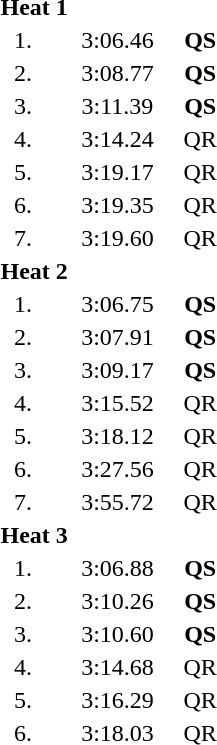<table style="text-align:center">
<tr>
<td colspan=4 align=left><strong>Heat 1</strong></td>
</tr>
<tr>
<td width=30>1.</td>
<td align=left></td>
<td width=80>3:06.46</td>
<td><strong>QS</strong></td>
</tr>
<tr>
<td>2.</td>
<td align=left></td>
<td>3:08.77</td>
<td><strong>QS</strong></td>
</tr>
<tr>
<td>3.</td>
<td align=left></td>
<td>3:11.39</td>
<td><strong>QS</strong></td>
</tr>
<tr>
<td>4.</td>
<td align=left></td>
<td>3:14.24</td>
<td>QR</td>
</tr>
<tr>
<td>5.</td>
<td align=left></td>
<td>3:19.17</td>
<td>QR</td>
</tr>
<tr>
<td>6.</td>
<td align=left></td>
<td>3:19.35</td>
<td>QR</td>
</tr>
<tr>
<td>7.</td>
<td align=left></td>
<td>3:19.60</td>
<td>QR</td>
</tr>
<tr>
<td colspan=4 align=left><strong>Heat 2</strong></td>
</tr>
<tr>
<td>1.</td>
<td align=left></td>
<td>3:06.75</td>
<td><strong>QS</strong></td>
</tr>
<tr>
<td>2.</td>
<td align=left></td>
<td>3:07.91</td>
<td><strong>QS</strong></td>
</tr>
<tr>
<td>3.</td>
<td align=left></td>
<td>3:09.17</td>
<td><strong>QS</strong></td>
</tr>
<tr>
<td>4.</td>
<td align=left></td>
<td>3:15.52</td>
<td>QR</td>
</tr>
<tr>
<td>5.</td>
<td align=left></td>
<td>3:18.12</td>
<td>QR</td>
</tr>
<tr>
<td>6.</td>
<td align=left></td>
<td>3:27.56</td>
<td>QR</td>
</tr>
<tr>
<td>7.</td>
<td align=left></td>
<td>3:55.72</td>
<td>QR</td>
</tr>
<tr>
<td colspan=4 align=left><strong>Heat 3</strong></td>
</tr>
<tr>
<td>1.</td>
<td align=left></td>
<td>3:06.88</td>
<td><strong>QS</strong></td>
</tr>
<tr>
<td>2.</td>
<td align=left></td>
<td>3:10.26</td>
<td><strong>QS</strong></td>
</tr>
<tr>
<td>3.</td>
<td align=left></td>
<td>3:10.60</td>
<td><strong>QS</strong></td>
</tr>
<tr>
<td>4.</td>
<td align=left></td>
<td>3:14.68</td>
<td>QR</td>
</tr>
<tr>
<td>5.</td>
<td align=left></td>
<td>3:16.29</td>
<td>QR</td>
</tr>
<tr>
<td>6.</td>
<td align=left></td>
<td>3:18.03</td>
<td>QR</td>
</tr>
</table>
